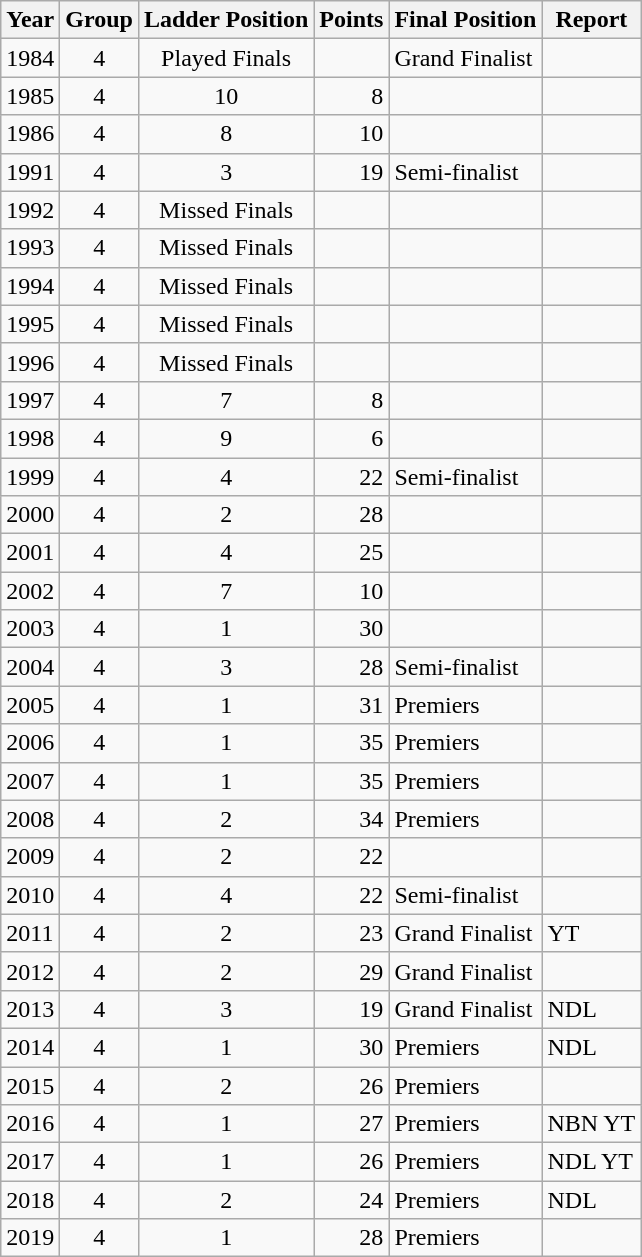<table class="wikitable sortable">
<tr>
<th>Year</th>
<th>Group</th>
<th>Ladder Position</th>
<th>Points</th>
<th>Final Position</th>
<th>Report</th>
</tr>
<tr>
<td>1984</td>
<td align=center>4</td>
<td align=center>Played Finals</td>
<td align=right></td>
<td>Grand Finalist</td>
<td></td>
</tr>
<tr>
<td>1985</td>
<td align=center>4</td>
<td align=center>10</td>
<td align=right>8</td>
<td></td>
<td></td>
</tr>
<tr>
<td>1986</td>
<td align=center>4</td>
<td align=center>8</td>
<td align=right>10</td>
<td></td>
<td></td>
</tr>
<tr>
<td>1991</td>
<td align=center>4</td>
<td align=center>3</td>
<td align=right>19</td>
<td>Semi-finalist</td>
<td></td>
</tr>
<tr>
<td>1992</td>
<td align=center>4</td>
<td align=center>Missed Finals</td>
<td align=right></td>
<td></td>
<td></td>
</tr>
<tr>
<td>1993</td>
<td align=center>4</td>
<td align=center>Missed Finals</td>
<td align=right></td>
<td></td>
<td></td>
</tr>
<tr>
<td>1994</td>
<td align=center>4</td>
<td align=center>Missed Finals</td>
<td align=right></td>
<td></td>
<td></td>
</tr>
<tr>
<td>1995</td>
<td align=center>4</td>
<td align=center>Missed Finals</td>
<td align=right></td>
<td></td>
<td></td>
</tr>
<tr>
<td>1996</td>
<td align=center>4</td>
<td align=center>Missed Finals</td>
<td align=right></td>
<td></td>
<td></td>
</tr>
<tr>
<td>1997</td>
<td align=center>4</td>
<td align=center>7</td>
<td align=right>8</td>
<td></td>
<td></td>
</tr>
<tr>
<td>1998</td>
<td align=center>4</td>
<td align=center>9</td>
<td align=right>6</td>
<td></td>
<td></td>
</tr>
<tr>
<td>1999</td>
<td align=center>4</td>
<td align=center>4</td>
<td align=right>22</td>
<td>Semi-finalist</td>
<td></td>
</tr>
<tr>
<td>2000</td>
<td align=center>4</td>
<td align=center>2</td>
<td align=right>28</td>
<td></td>
<td></td>
</tr>
<tr>
<td>2001</td>
<td align=center>4</td>
<td align=center>4</td>
<td align=right>25</td>
<td></td>
<td></td>
</tr>
<tr>
<td>2002</td>
<td align=center>4</td>
<td align=center>7</td>
<td align=right>10</td>
<td></td>
<td></td>
</tr>
<tr>
<td>2003</td>
<td align=center>4</td>
<td align=center>1</td>
<td align=right>30</td>
<td></td>
<td></td>
</tr>
<tr>
<td>2004</td>
<td align=center>4</td>
<td align=center>3</td>
<td align=right>28</td>
<td>Semi-finalist</td>
<td></td>
</tr>
<tr>
<td>2005</td>
<td align=center>4</td>
<td align=center>1</td>
<td align=right>31</td>
<td>Premiers</td>
<td></td>
</tr>
<tr>
<td>2006</td>
<td align=center>4</td>
<td align=center>1</td>
<td align=right>35</td>
<td>Premiers</td>
<td></td>
</tr>
<tr>
<td>2007</td>
<td align=center>4</td>
<td align=center>1</td>
<td align=right>35</td>
<td>Premiers</td>
<td></td>
</tr>
<tr>
<td>2008</td>
<td align=center>4</td>
<td align=center>2</td>
<td align=right>34</td>
<td>Premiers</td>
<td></td>
</tr>
<tr>
<td>2009</td>
<td align=center>4</td>
<td align=center>2</td>
<td align=right>22</td>
<td></td>
<td></td>
</tr>
<tr>
<td>2010</td>
<td align=center>4</td>
<td align=center>4</td>
<td align=right>22</td>
<td>Semi-finalist</td>
<td></td>
</tr>
<tr>
<td>2011</td>
<td align=center>4</td>
<td align=center>2</td>
<td align=right>23</td>
<td>Grand Finalist</td>
<td>YT</td>
</tr>
<tr>
<td>2012</td>
<td align=center>4</td>
<td align=center>2</td>
<td align=right>29</td>
<td>Grand Finalist</td>
<td></td>
</tr>
<tr>
<td>2013</td>
<td align=center>4</td>
<td align=center>3</td>
<td align=right>19</td>
<td>Grand Finalist</td>
<td>NDL</td>
</tr>
<tr>
<td>2014</td>
<td align=center>4</td>
<td align=center>1</td>
<td align=right>30</td>
<td>Premiers</td>
<td>NDL</td>
</tr>
<tr>
<td>2015</td>
<td align=center>4</td>
<td align=center>2</td>
<td align=right>26</td>
<td>Premiers</td>
<td></td>
</tr>
<tr>
<td>2016</td>
<td align=center>4</td>
<td align=center>1</td>
<td align=right>27</td>
<td>Premiers</td>
<td>NBN YT</td>
</tr>
<tr>
<td>2017</td>
<td align=center>4</td>
<td align=center>1</td>
<td align=right>26</td>
<td>Premiers</td>
<td>NDL YT</td>
</tr>
<tr>
<td>2018</td>
<td align=center>4</td>
<td align=center>2</td>
<td align=right>24</td>
<td>Premiers</td>
<td>NDL</td>
</tr>
<tr>
<td>2019</td>
<td align=center>4</td>
<td align=center>1</td>
<td align=right>28</td>
<td>Premiers</td>
<td></td>
</tr>
</table>
